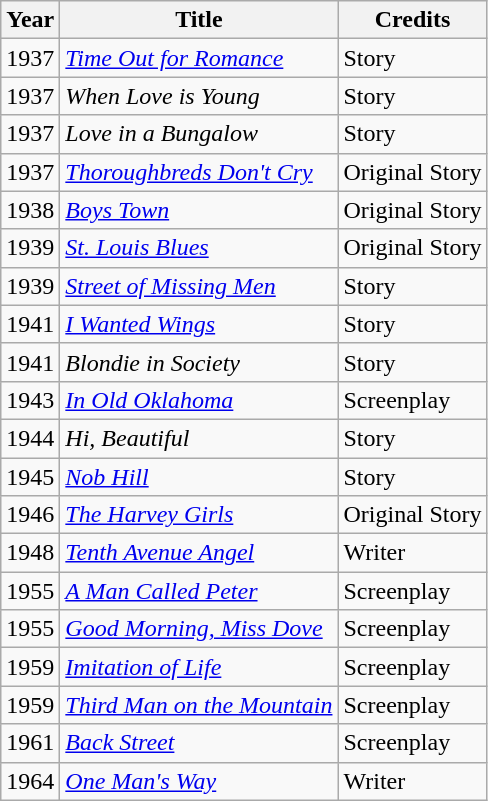<table class="wikitable sortable">
<tr>
<th>Year</th>
<th>Title</th>
<th>Credits</th>
</tr>
<tr>
<td>1937</td>
<td><em><a href='#'>Time Out for Romance</a></em></td>
<td>Story</td>
</tr>
<tr>
<td>1937</td>
<td><em>When Love is Young</em></td>
<td>Story</td>
</tr>
<tr>
<td>1937</td>
<td><em>Love in a Bungalow</em></td>
<td>Story</td>
</tr>
<tr>
<td>1937</td>
<td><em><a href='#'>Thoroughbreds Don't Cry</a></em></td>
<td>Original Story</td>
</tr>
<tr>
<td>1938</td>
<td><em><a href='#'>Boys Town</a></em></td>
<td>Original Story</td>
</tr>
<tr>
<td>1939</td>
<td><em><a href='#'>St. Louis Blues</a></em></td>
<td>Original Story</td>
</tr>
<tr>
<td>1939</td>
<td><em><a href='#'>Street of Missing Men</a></em></td>
<td>Story</td>
</tr>
<tr>
<td>1941</td>
<td><em><a href='#'>I Wanted Wings</a></em></td>
<td>Story</td>
</tr>
<tr>
<td>1941</td>
<td><em>Blondie in Society</em></td>
<td>Story</td>
</tr>
<tr>
<td>1943</td>
<td><em><a href='#'>In Old Oklahoma</a></em></td>
<td>Screenplay</td>
</tr>
<tr>
<td>1944</td>
<td><em>Hi, Beautiful</em></td>
<td>Story</td>
</tr>
<tr>
<td>1945</td>
<td><em><a href='#'>Nob Hill</a></em></td>
<td>Story</td>
</tr>
<tr>
<td>1946</td>
<td><em><a href='#'>The Harvey Girls</a></em></td>
<td>Original Story</td>
</tr>
<tr>
<td>1948</td>
<td><em><a href='#'>Tenth Avenue Angel</a></em></td>
<td>Writer</td>
</tr>
<tr>
<td>1955</td>
<td><em><a href='#'>A Man Called Peter</a></em></td>
<td>Screenplay</td>
</tr>
<tr>
<td>1955</td>
<td><em><a href='#'>Good Morning, Miss Dove</a></em></td>
<td>Screenplay</td>
</tr>
<tr>
<td>1959</td>
<td><em><a href='#'>Imitation of Life</a></em></td>
<td>Screenplay</td>
</tr>
<tr>
<td>1959</td>
<td><em><a href='#'>Third Man on the Mountain</a></em></td>
<td>Screenplay</td>
</tr>
<tr>
<td>1961</td>
<td><em><a href='#'>Back Street</a></em></td>
<td>Screenplay</td>
</tr>
<tr>
<td>1964</td>
<td><em><a href='#'>One Man's Way</a></em></td>
<td>Writer</td>
</tr>
</table>
